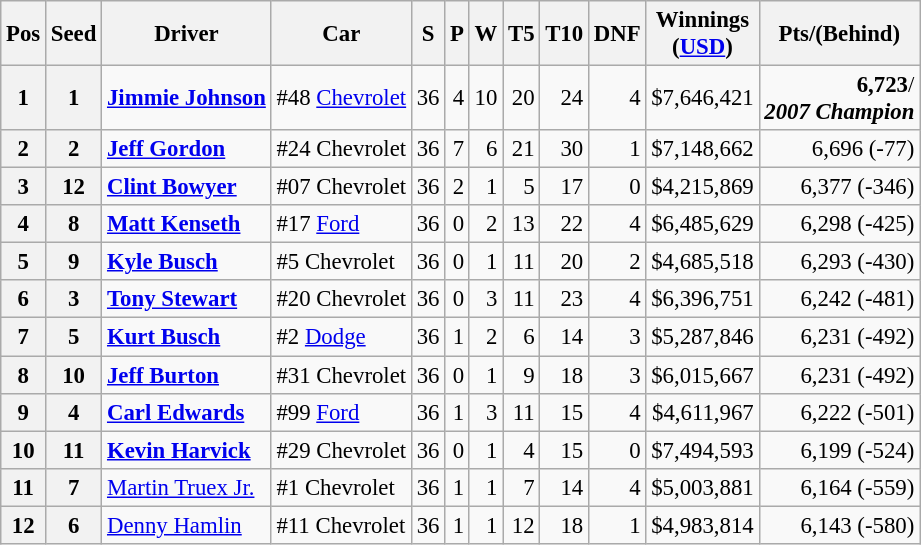<table class="wikitable" style="font-size: 95%;">
<tr>
<th>Pos</th>
<th>Seed</th>
<th>Driver</th>
<th>Car</th>
<th>S</th>
<th>P</th>
<th>W</th>
<th>T5</th>
<th>T10</th>
<th>DNF</th>
<th>Winnings<br>(<a href='#'>USD</a>)</th>
<th>Pts/(Behind)</th>
</tr>
<tr>
<th>1</th>
<th>1</th>
<td> <strong><a href='#'>Jimmie Johnson</a></strong></td>
<td>#48 <a href='#'>Chevrolet</a></td>
<td align="right">36</td>
<td align="right">4</td>
<td align="right">10</td>
<td align="right">20</td>
<td align="right">24</td>
<td align="right">4</td>
<td align="right">$7,646,421</td>
<td align="right"><strong>6,723</strong>/<br><strong><em>2007 Champion</em></strong></td>
</tr>
<tr>
<th>2</th>
<th>2</th>
<td> <strong><a href='#'>Jeff Gordon</a></strong></td>
<td>#24 Chevrolet</td>
<td align="right">36</td>
<td align="right">7</td>
<td align="right">6</td>
<td align="right">21</td>
<td align="right">30</td>
<td align="right">1</td>
<td align="right">$7,148,662</td>
<td align="right">6,696 (-77)</td>
</tr>
<tr>
<th>3</th>
<th>12</th>
<td> <strong><a href='#'>Clint Bowyer</a></strong></td>
<td>#07 Chevrolet</td>
<td align="right">36</td>
<td align="right">2</td>
<td align="right">1</td>
<td align="right">5</td>
<td align="right">17</td>
<td align="right">0</td>
<td align="right">$4,215,869</td>
<td align="right">6,377 (-346)</td>
</tr>
<tr>
<th>4</th>
<th>8</th>
<td> <strong><a href='#'>Matt Kenseth</a></strong></td>
<td>#17 <a href='#'>Ford</a></td>
<td align="right">36</td>
<td align="right">0</td>
<td align="right">2</td>
<td align="right">13</td>
<td align="right">22</td>
<td align="right">4</td>
<td align="right">$6,485,629</td>
<td align="right">6,298 (-425)</td>
</tr>
<tr>
<th>5</th>
<th>9</th>
<td> <strong><a href='#'>Kyle Busch</a></strong></td>
<td>#5 Chevrolet</td>
<td align="right">36</td>
<td align="right">0</td>
<td align="right">1</td>
<td align="right">11</td>
<td align="right">20</td>
<td align="right">2</td>
<td align="right">$4,685,518</td>
<td align="right">6,293 (-430)</td>
</tr>
<tr>
<th>6</th>
<th>3</th>
<td> <strong><a href='#'>Tony Stewart</a></strong></td>
<td>#20 Chevrolet</td>
<td align="right">36</td>
<td align="right">0</td>
<td align="right">3</td>
<td align="right">11</td>
<td align="right">23</td>
<td align="right">4</td>
<td align="right">$6,396,751</td>
<td align="right">6,242 (-481)</td>
</tr>
<tr>
<th>7</th>
<th>5</th>
<td> <strong><a href='#'>Kurt Busch</a></strong></td>
<td>#2 <a href='#'>Dodge</a></td>
<td align="right">36</td>
<td align="right">1</td>
<td align="right">2</td>
<td align="right">6</td>
<td align="right">14</td>
<td align="right">3</td>
<td align="right">$5,287,846</td>
<td align="right">6,231 (-492)</td>
</tr>
<tr>
<th>8</th>
<th>10</th>
<td> <strong><a href='#'>Jeff Burton</a></strong></td>
<td>#31 Chevrolet</td>
<td align="right">36</td>
<td align="right">0</td>
<td align="right">1</td>
<td align="right">9</td>
<td align="right">18</td>
<td align="right">3</td>
<td align="right">$6,015,667</td>
<td align="right">6,231 (-492)</td>
</tr>
<tr>
<th>9</th>
<th>4</th>
<td> <strong><a href='#'>Carl Edwards</a></strong></td>
<td>#99 <a href='#'>Ford</a></td>
<td align="right">36</td>
<td align="right">1</td>
<td align="right">3</td>
<td align="right">11</td>
<td align="right">15</td>
<td align="right">4</td>
<td align="right">$4,611,967</td>
<td align="right">6,222 (-501)</td>
</tr>
<tr>
<th>10</th>
<th>11</th>
<td> <strong><a href='#'>Kevin Harvick</a></strong></td>
<td>#29 Chevrolet</td>
<td align="right">36</td>
<td align="right">0</td>
<td align="right">1</td>
<td align="right">4</td>
<td align="right">15</td>
<td align="right">0</td>
<td align="right">$7,494,593</td>
<td align="right">6,199 (-524)</td>
</tr>
<tr>
<th>11</th>
<th>7</th>
<td> <a href='#'>Martin Truex Jr.</a></td>
<td>#1 Chevrolet</td>
<td align="right">36</td>
<td align="right">1</td>
<td align="right">1</td>
<td align="right">7</td>
<td align="right">14</td>
<td align="right">4</td>
<td align="right">$5,003,881</td>
<td align="right">6,164 (-559)</td>
</tr>
<tr>
<th>12</th>
<th>6</th>
<td> <a href='#'>Denny Hamlin</a></td>
<td>#11 Chevrolet</td>
<td align="right">36</td>
<td align="right">1</td>
<td align="right">1</td>
<td align="right">12</td>
<td align="right">18</td>
<td align="right">1</td>
<td align="right">$4,983,814</td>
<td align="right">6,143 (-580)</td>
</tr>
</table>
